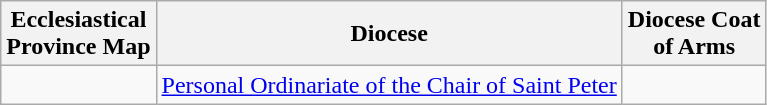<table class="wikitable unsortable">
<tr>
<th>Ecclesiastical<br> Province Map</th>
<th>Diocese</th>
<th>Diocese Coat<br>of Arms</th>
</tr>
<tr>
<td></td>
<td><a href='#'>Personal Ordinariate of the Chair of Saint Peter</a></td>
<td></td>
</tr>
</table>
